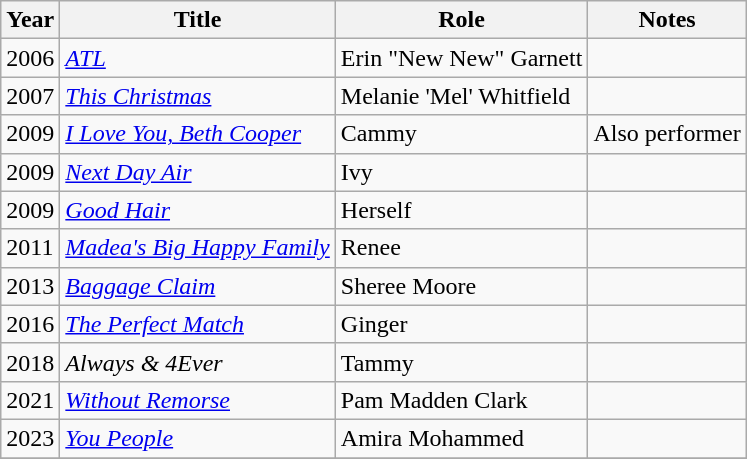<table class="wikitable sortable">
<tr>
<th>Year</th>
<th>Title</th>
<th>Role</th>
<th class=unsortable>Notes</th>
</tr>
<tr>
<td>2006</td>
<td><em><a href='#'>ATL</a></em></td>
<td>Erin "New New" Garnett</td>
<td></td>
</tr>
<tr>
<td>2007</td>
<td><em><a href='#'>This Christmas</a></em></td>
<td>Melanie 'Mel' Whitfield</td>
<td></td>
</tr>
<tr>
<td>2009</td>
<td><em><a href='#'>I Love You, Beth Cooper</a></em></td>
<td>Cammy</td>
<td>Also performer</td>
</tr>
<tr>
<td>2009</td>
<td><em><a href='#'>Next Day Air</a></em></td>
<td>Ivy</td>
<td></td>
</tr>
<tr>
<td>2009</td>
<td><em><a href='#'>Good Hair</a></em></td>
<td>Herself</td>
<td></td>
</tr>
<tr>
<td>2011</td>
<td><em><a href='#'>Madea's Big Happy Family</a></em></td>
<td>Renee</td>
<td></td>
</tr>
<tr>
<td>2013</td>
<td><em><a href='#'>Baggage Claim</a></em></td>
<td>Sheree Moore</td>
<td></td>
</tr>
<tr>
<td>2016</td>
<td><em><a href='#'>The Perfect Match</a></em></td>
<td>Ginger</td>
<td></td>
</tr>
<tr>
<td>2018</td>
<td><em>Always & 4Ever</em></td>
<td>Tammy</td>
<td></td>
</tr>
<tr>
<td>2021</td>
<td><a href='#'><em>Without Remorse</em></a></td>
<td>Pam Madden Clark</td>
<td></td>
</tr>
<tr>
<td>2023</td>
<td><em><a href='#'>You People</a></em></td>
<td>Amira Mohammed</td>
<td></td>
</tr>
<tr>
</tr>
</table>
